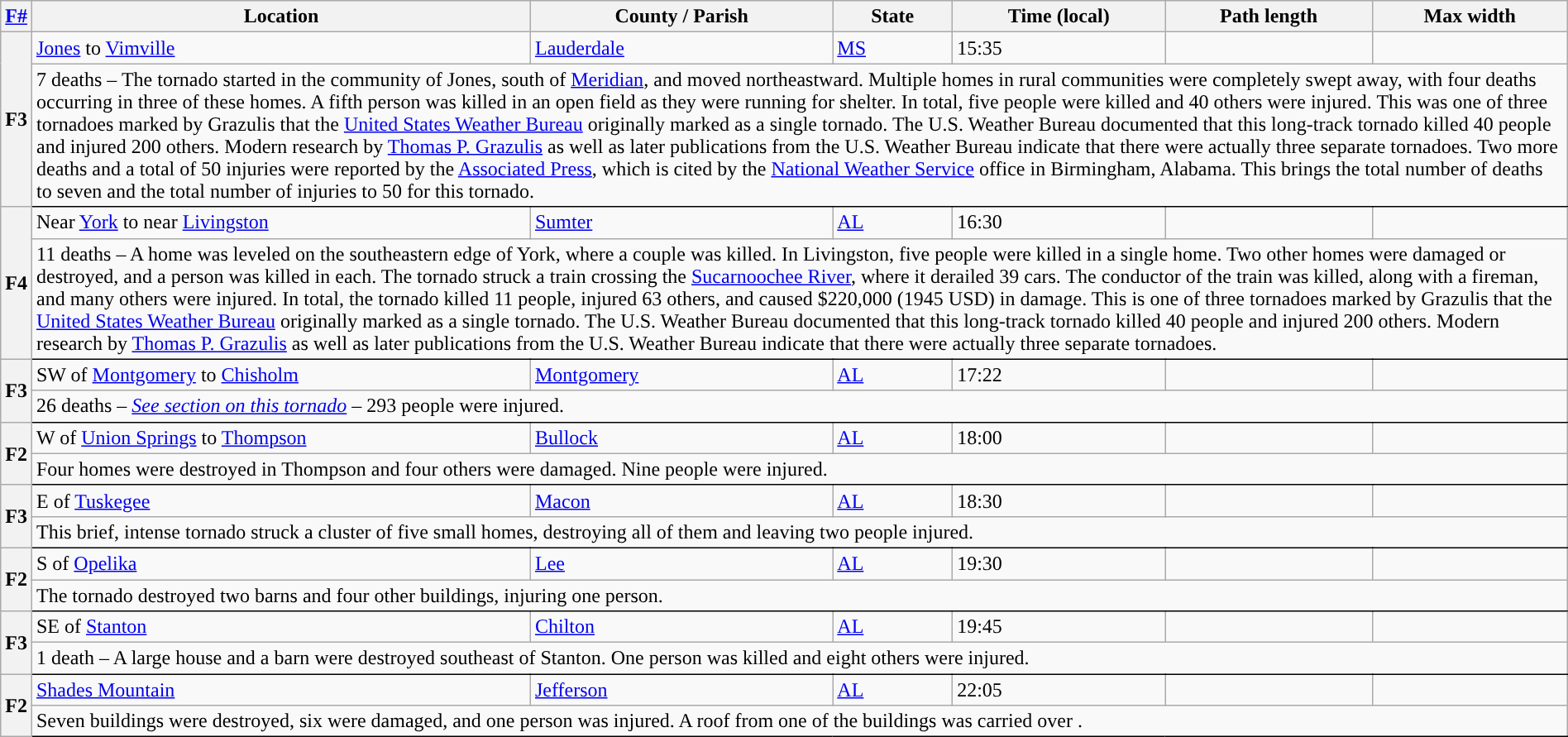<table class="wikitable sortable" style="width:100%;">
<tr>
<th scope="col" align="center"><a href='#'>F#</a></th>
<th scope="col" align="center" class="unsortable">Location</th>
<th scope="col" align="center" class="unsortable">County / Parish</th>
<th scope="col" align="center">State</th>
<th scope="col" align="center">Time (local)</th>
<th scope="col" align="center">Path length</th>
<th scope="col" align="center">Max width</th>
</tr>
<tr>
<th scope="row" rowspan="2" style="background-color:#">F3</th>
<td><a href='#'>Jones</a> to <a href='#'>Vimville</a></td>
<td><a href='#'>Lauderdale</a></td>
<td><a href='#'>MS</a></td>
<td>15:35</td>
<td></td>
<td></td>
</tr>
<tr class="expand-child">
<td colspan="8" style=" border-bottom: 1px solid black;">7 deaths – The tornado started in the community of Jones,  south of <a href='#'>Meridian</a>, and moved northeastward. Multiple homes in rural communities were completely swept away, with four deaths occurring in three of these homes. A fifth person was killed in an open field as they were running for shelter. In total, five people were killed and 40 others were injured. This was one of three tornadoes marked by Grazulis that the <a href='#'>United States Weather Bureau</a> originally marked as a single tornado. The U.S. Weather Bureau documented that this long-track tornado killed 40 people and injured 200 others. Modern research by <a href='#'>Thomas P. Grazulis</a> as well as later publications from the U.S. Weather Bureau indicate that there were actually three separate tornadoes. Two more deaths and a total of 50 injuries were reported by the <a href='#'>Associated Press</a>, which is cited by the <a href='#'>National Weather Service</a> office in Birmingham, Alabama. This brings the total number of deaths to seven and the total number of injuries to 50 for this tornado.</td>
</tr>
<tr>
<th scope="row" rowspan="2" style="background-color:#">F4</th>
<td>Near <a href='#'>York</a> to near <a href='#'>Livingston</a></td>
<td><a href='#'>Sumter</a></td>
<td><a href='#'>AL</a></td>
<td>16:30</td>
<td></td>
<td></td>
</tr>
<tr class="expand-child">
<td colspan="8" style=" border-bottom: 1px solid black;">11 deaths – A home was leveled on the southeastern edge of York, where a couple was killed. In Livingston, five people were killed in a single home. Two other homes were damaged or destroyed, and a person was killed in each. The tornado struck a train crossing the <a href='#'>Sucarnoochee River</a>, where it derailed 39 cars. The conductor of the train was killed, along with a fireman, and many others were injured. In total, the tornado killed 11 people, injured 63 others, and caused $220,000 (1945 USD) in damage. This is one of three tornadoes marked by Grazulis that the <a href='#'>United States Weather Bureau</a> originally marked as a single tornado. The U.S. Weather Bureau documented that this long-track tornado killed 40 people and injured 200 others. Modern research by <a href='#'>Thomas P. Grazulis</a> as well as later publications from the U.S. Weather Bureau indicate that there were actually three separate tornadoes.</td>
</tr>
<tr>
<th scope="row" rowspan="2" style="background-color:#">F3</th>
<td>SW of <a href='#'>Montgomery</a> to <a href='#'>Chisholm</a></td>
<td><a href='#'>Montgomery</a></td>
<td><a href='#'>AL</a></td>
<td>17:22</td>
<td></td>
<td></td>
</tr>
<tr class="expand-child">
<td colspan="8" style=" border-bottom: 1px solid black;">26 deaths – <em><a href='#'>See section on this tornado</a></em> – 293 people were injured.</td>
</tr>
<tr>
<th scope="row" rowspan="2" style="background-color:#">F2</th>
<td>W of <a href='#'>Union Springs</a> to <a href='#'>Thompson</a></td>
<td><a href='#'>Bullock</a></td>
<td><a href='#'>AL</a></td>
<td>18:00</td>
<td></td>
<td></td>
</tr>
<tr class="expand-child">
<td colspan="8" style=" border-bottom: 1px solid black;">Four homes were destroyed in Thompson and four others were damaged. Nine people were injured.</td>
</tr>
<tr>
<th scope="row" rowspan="2" style="background-color:#">F3</th>
<td>E of <a href='#'>Tuskegee</a></td>
<td><a href='#'>Macon</a></td>
<td><a href='#'>AL</a></td>
<td>18:30</td>
<td></td>
<td></td>
</tr>
<tr class="expand-child">
<td colspan="8" style=" border-bottom: 1px solid black;">This brief, intense tornado struck a cluster of five small homes, destroying all of them and leaving two people injured.</td>
</tr>
<tr>
<th scope="row" rowspan="2" style="background-color:#">F2</th>
<td>S of <a href='#'>Opelika</a></td>
<td><a href='#'>Lee</a></td>
<td><a href='#'>AL</a></td>
<td>19:30</td>
<td></td>
<td></td>
</tr>
<tr class="expand-child">
<td colspan="8" style=" border-bottom: 1px solid black;">The tornado destroyed two barns and four other buildings, injuring one person.</td>
</tr>
<tr>
<th scope="row" rowspan="2" style="background-color:#">F3</th>
<td>SE of <a href='#'>Stanton</a></td>
<td><a href='#'>Chilton</a></td>
<td><a href='#'>AL</a></td>
<td>19:45</td>
<td></td>
<td></td>
</tr>
<tr class="expand-child">
<td colspan="8" style=" border-bottom: 1px solid black;">1 death – A large house and a barn were destroyed southeast of Stanton. One person was killed and eight others were injured.</td>
</tr>
<tr>
<th scope="row" rowspan="2" style="background-color:#">F2</th>
<td><a href='#'>Shades Mountain</a></td>
<td><a href='#'>Jefferson</a></td>
<td><a href='#'>AL</a></td>
<td>22:05</td>
<td></td>
<td></td>
</tr>
<tr class="expand-child">
<td colspan="8" style=" border-bottom: 1px solid black;">Seven buildings were destroyed, six were damaged, and one person was injured. A roof from one of the buildings was carried over .</td>
</tr>
</table>
